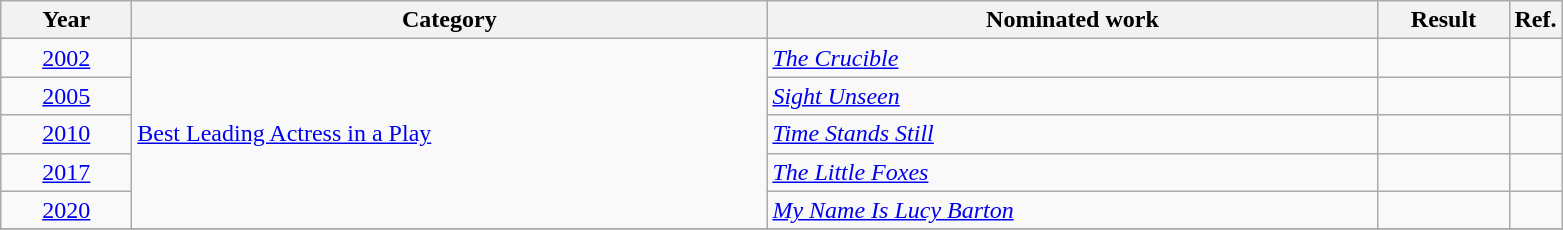<table class=wikitable>
<tr>
<th scope="col" style="width:5em;">Year</th>
<th scope="col" style="width:26em;">Category</th>
<th scope="col" style="width:25em;">Nominated work</th>
<th scope="col" style="width:5em;">Result</th>
<th>Ref.</th>
</tr>
<tr>
<td style="text-align:center;"><a href='#'>2002</a></td>
<td rowspan=5><a href='#'>Best Leading Actress in a Play</a></td>
<td><em><a href='#'>The Crucible</a></em></td>
<td></td>
<td style="text-align:center;"></td>
</tr>
<tr>
<td style="text-align:center;"><a href='#'>2005</a></td>
<td><em><a href='#'>Sight Unseen</a></em></td>
<td></td>
<td style="text-align:center;"></td>
</tr>
<tr>
<td style="text-align:center;"><a href='#'>2010</a></td>
<td><em><a href='#'>Time Stands Still</a></em></td>
<td></td>
<td style="text-align:center;"></td>
</tr>
<tr>
<td style="text-align:center;"><a href='#'>2017</a></td>
<td><em><a href='#'>The Little Foxes</a></em></td>
<td></td>
<td style="text-align:center;"></td>
</tr>
<tr>
<td style="text-align:center;"><a href='#'>2020</a></td>
<td><em><a href='#'>My Name Is Lucy Barton</a></em></td>
<td></td>
<td style="text-align:center;"></td>
</tr>
<tr>
</tr>
</table>
